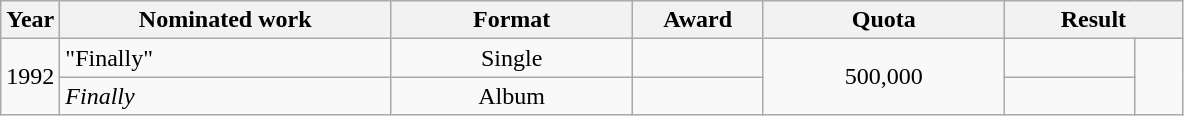<table class=wikitable>
<tr>
<th width=5%>Year</th>
<th width=28%>Nominated work</th>
<th width=20.5%>Format</th>
<th width=11%>Award</th>
<th width=20.5%>Quota</th>
<th width=15% colspan=2>Result</th>
</tr>
<tr>
<td rowspan=2>1992</td>
<td>"Finally"</td>
<td align=center>Single</td>
<td></td>
<td align=center rowspan=2>500,000</td>
<td></td>
<td width=4% align=center rowspan=2></td>
</tr>
<tr>
<td><em>Finally</em></td>
<td align=center>Album</td>
<td></td>
<td></td>
</tr>
</table>
